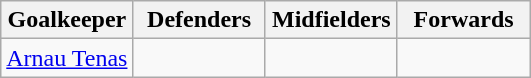<table class="wikitable">
<tr>
<th style="width:25%;">Goalkeeper</th>
<th style="width:25%;">Defenders</th>
<th style="width:25%;">Midfielders</th>
<th style="width:25%;">Forwards</th>
</tr>
<tr style="vertical-align:top;">
<td> <a href='#'>Arnau Tenas</a></td>
<td></td>
<td></td>
<td></td>
</tr>
</table>
